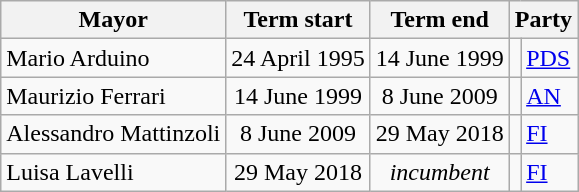<table class="wikitable">
<tr>
<th>Mayor</th>
<th>Term start</th>
<th>Term end</th>
<th colspan=2>Party</th>
</tr>
<tr>
<td>Mario Arduino</td>
<td align=center>24 April 1995</td>
<td align=center>14 June 1999</td>
<td bgcolor=></td>
<td><a href='#'>PDS</a></td>
</tr>
<tr>
<td>Maurizio Ferrari</td>
<td align=center>14 June 1999</td>
<td align=center>8 June 2009</td>
<td bgcolor=></td>
<td><a href='#'>AN</a></td>
</tr>
<tr>
<td>Alessandro Mattinzoli</td>
<td align=center>8 June 2009</td>
<td align=center>29 May 2018</td>
<td bgcolor=></td>
<td><a href='#'>FI</a></td>
</tr>
<tr>
<td>Luisa Lavelli</td>
<td align=center>29 May 2018</td>
<td align=center><em>incumbent</em></td>
<td bgcolor=></td>
<td><a href='#'>FI</a></td>
</tr>
</table>
